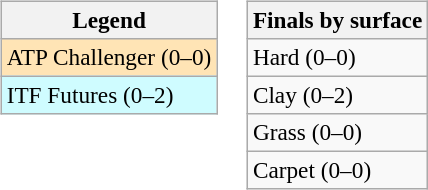<table>
<tr valign=top>
<td><br><table class=wikitable style=font-size:97%>
<tr>
<th>Legend</th>
</tr>
<tr bgcolor=moccasin>
<td>ATP Challenger (0–0)</td>
</tr>
<tr bgcolor=cffcff>
<td>ITF Futures (0–2)</td>
</tr>
</table>
</td>
<td><br><table class=wikitable style=font-size:97%>
<tr>
<th>Finals by surface</th>
</tr>
<tr>
<td>Hard (0–0)</td>
</tr>
<tr>
<td>Clay (0–2)</td>
</tr>
<tr>
<td>Grass (0–0)</td>
</tr>
<tr>
<td>Carpet (0–0)</td>
</tr>
</table>
</td>
</tr>
</table>
